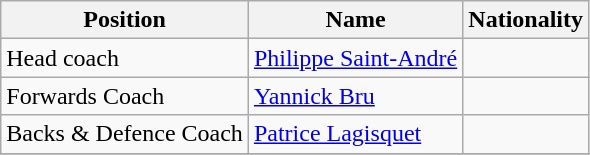<table class="wikitable">
<tr>
<th>Position</th>
<th>Name</th>
<th>Nationality</th>
</tr>
<tr>
<td>Head coach</td>
<td><a href='#'>Philippe Saint-André</a></td>
<td></td>
</tr>
<tr>
<td>Forwards Coach</td>
<td><a href='#'>Yannick Bru</a></td>
<td></td>
</tr>
<tr>
<td>Backs & Defence Coach</td>
<td><a href='#'>Patrice Lagisquet</a></td>
<td></td>
</tr>
<tr>
</tr>
</table>
